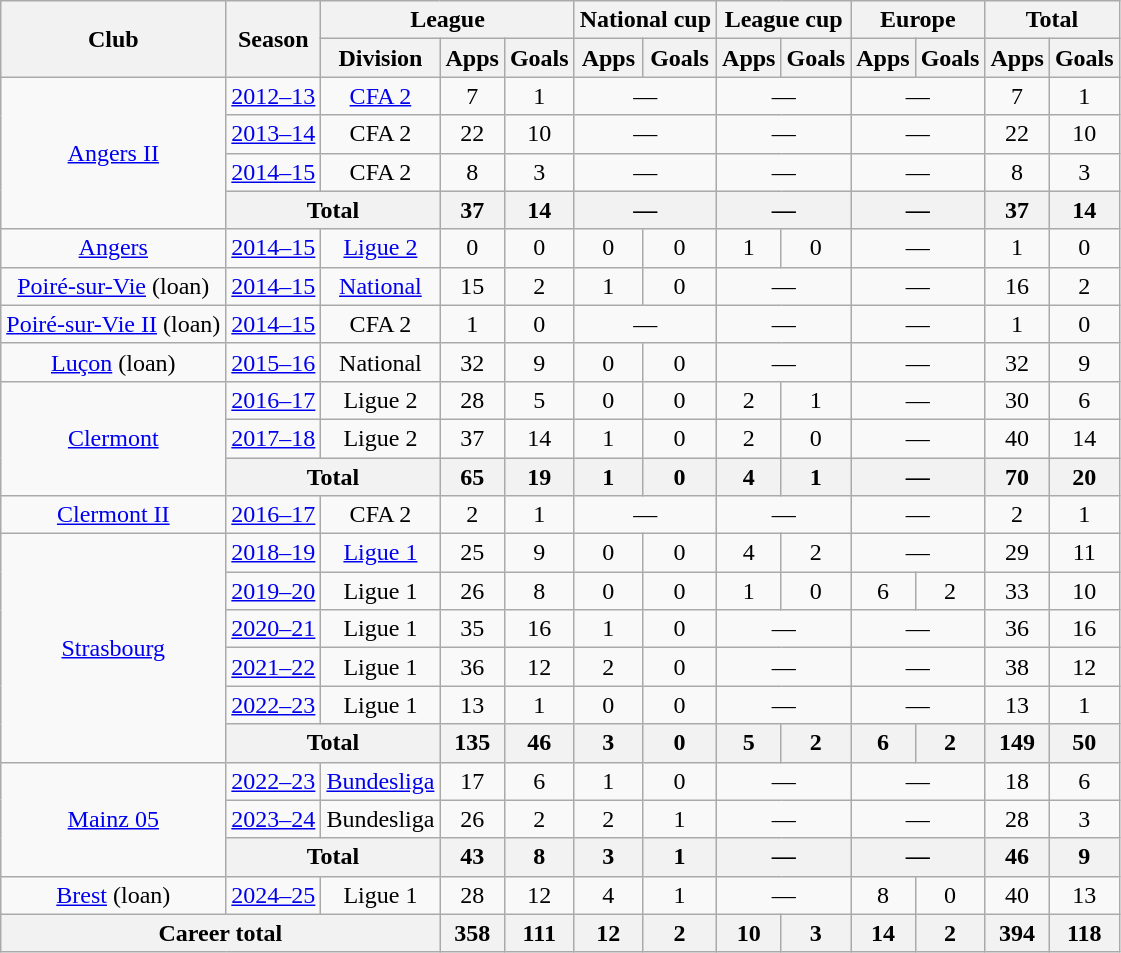<table class="wikitable" style="text-align: center;font-size:100%;">
<tr>
<th rowspan="2">Club</th>
<th rowspan="2">Season</th>
<th colspan="3">League</th>
<th colspan="2">National cup</th>
<th colspan="2">League cup</th>
<th colspan="2">Europe</th>
<th colspan="2">Total</th>
</tr>
<tr>
<th>Division</th>
<th>Apps</th>
<th>Goals</th>
<th>Apps</th>
<th>Goals</th>
<th>Apps</th>
<th>Goals</th>
<th>Apps</th>
<th>Goals</th>
<th>Apps</th>
<th>Goals</th>
</tr>
<tr>
<td rowspan="4"><a href='#'>Angers II</a></td>
<td><a href='#'>2012–13</a></td>
<td><a href='#'>CFA 2</a></td>
<td>7</td>
<td>1</td>
<td colspan="2">—</td>
<td colspan=2>—</td>
<td colspan="2">—</td>
<td>7</td>
<td>1</td>
</tr>
<tr>
<td><a href='#'>2013–14</a></td>
<td>CFA 2</td>
<td>22</td>
<td>10</td>
<td colspan="2">—</td>
<td colspan=2>—</td>
<td colspan="2">—</td>
<td>22</td>
<td>10</td>
</tr>
<tr>
<td><a href='#'>2014–15</a></td>
<td>CFA 2</td>
<td>8</td>
<td>3</td>
<td colspan="2">—</td>
<td colspan=2>—</td>
<td colspan="2">—</td>
<td>8</td>
<td>3</td>
</tr>
<tr>
<th colspan="2">Total</th>
<th>37</th>
<th>14</th>
<th colspan="2">—</th>
<th colspan=2>—</th>
<th colspan="2">—</th>
<th>37</th>
<th>14</th>
</tr>
<tr>
<td><a href='#'>Angers</a></td>
<td><a href='#'>2014–15</a></td>
<td><a href='#'>Ligue 2</a></td>
<td>0</td>
<td>0</td>
<td>0</td>
<td>0</td>
<td>1</td>
<td>0</td>
<td colspan="2">—</td>
<td>1</td>
<td>0</td>
</tr>
<tr>
<td><a href='#'>Poiré-sur-Vie</a> (loan)</td>
<td><a href='#'>2014–15</a></td>
<td><a href='#'>National</a></td>
<td>15</td>
<td>2</td>
<td>1</td>
<td>0</td>
<td colspan="2">—</td>
<td colspan="2">—</td>
<td>16</td>
<td>2</td>
</tr>
<tr>
<td><a href='#'>Poiré-sur-Vie II</a> (loan)</td>
<td><a href='#'>2014–15</a></td>
<td>CFA 2</td>
<td>1</td>
<td>0</td>
<td colspan="2">—</td>
<td colspan=2>—</td>
<td colspan="2">—</td>
<td>1</td>
<td>0</td>
</tr>
<tr>
<td><a href='#'>Luçon</a> (loan)</td>
<td><a href='#'>2015–16</a></td>
<td>National</td>
<td>32</td>
<td>9</td>
<td>0</td>
<td>0</td>
<td colspan=2>—</td>
<td colspan="2">—</td>
<td>32</td>
<td>9</td>
</tr>
<tr>
<td rowspan="3"><a href='#'>Clermont</a></td>
<td><a href='#'>2016–17</a></td>
<td>Ligue 2</td>
<td>28</td>
<td>5</td>
<td>0</td>
<td>0</td>
<td>2</td>
<td>1</td>
<td colspan="2">—</td>
<td>30</td>
<td>6</td>
</tr>
<tr>
<td><a href='#'>2017–18</a></td>
<td>Ligue 2</td>
<td>37</td>
<td>14</td>
<td>1</td>
<td>0</td>
<td>2</td>
<td>0</td>
<td colspan="2">—</td>
<td>40</td>
<td>14</td>
</tr>
<tr>
<th colspan="2">Total</th>
<th>65</th>
<th>19</th>
<th>1</th>
<th>0</th>
<th>4</th>
<th>1</th>
<th colspan="2">—</th>
<th>70</th>
<th>20</th>
</tr>
<tr>
<td><a href='#'>Clermont II</a></td>
<td><a href='#'>2016–17</a></td>
<td>CFA 2</td>
<td>2</td>
<td>1</td>
<td colspan="2">—</td>
<td colspan=2>—</td>
<td colspan="2">—</td>
<td>2</td>
<td>1</td>
</tr>
<tr>
<td rowspan="6"><a href='#'>Strasbourg</a></td>
<td><a href='#'>2018–19</a></td>
<td><a href='#'>Ligue 1</a></td>
<td>25</td>
<td>9</td>
<td>0</td>
<td>0</td>
<td>4</td>
<td>2</td>
<td colspan="2">—</td>
<td>29</td>
<td>11</td>
</tr>
<tr>
<td><a href='#'>2019–20</a></td>
<td>Ligue 1</td>
<td>26</td>
<td>8</td>
<td>0</td>
<td>0</td>
<td>1</td>
<td>0</td>
<td>6</td>
<td>2</td>
<td>33</td>
<td>10</td>
</tr>
<tr>
<td><a href='#'>2020–21</a></td>
<td>Ligue 1</td>
<td>35</td>
<td>16</td>
<td>1</td>
<td>0</td>
<td colspan="2">—</td>
<td colspan="2">—</td>
<td>36</td>
<td>16</td>
</tr>
<tr>
<td><a href='#'>2021–22</a></td>
<td>Ligue 1</td>
<td>36</td>
<td>12</td>
<td>2</td>
<td>0</td>
<td colspan="2">—</td>
<td colspan="2">—</td>
<td>38</td>
<td>12</td>
</tr>
<tr>
<td><a href='#'>2022–23</a></td>
<td>Ligue 1</td>
<td>13</td>
<td>1</td>
<td>0</td>
<td>0</td>
<td colspan="2">—</td>
<td colspan="2">—</td>
<td>13</td>
<td>1</td>
</tr>
<tr>
<th colspan="2">Total</th>
<th>135</th>
<th>46</th>
<th>3</th>
<th>0</th>
<th>5</th>
<th>2</th>
<th>6</th>
<th>2</th>
<th>149</th>
<th>50</th>
</tr>
<tr>
<td rowspan="3"><a href='#'>Mainz 05</a></td>
<td><a href='#'>2022–23</a></td>
<td><a href='#'>Bundesliga</a></td>
<td>17</td>
<td>6</td>
<td>1</td>
<td>0</td>
<td colspan="2">—</td>
<td colspan="2">—</td>
<td>18</td>
<td>6</td>
</tr>
<tr>
<td><a href='#'>2023–24</a></td>
<td>Bundesliga</td>
<td>26</td>
<td>2</td>
<td>2</td>
<td>1</td>
<td colspan="2">—</td>
<td colspan="2">—</td>
<td>28</td>
<td>3</td>
</tr>
<tr>
<th colspan="2">Total</th>
<th>43</th>
<th>8</th>
<th>3</th>
<th>1</th>
<th colspan="2">—</th>
<th colspan="2">—</th>
<th>46</th>
<th>9</th>
</tr>
<tr>
<td><a href='#'>Brest</a> (loan)</td>
<td><a href='#'>2024–25</a></td>
<td>Ligue 1</td>
<td>28</td>
<td>12</td>
<td>4</td>
<td>1</td>
<td colspan="2">—</td>
<td>8</td>
<td>0</td>
<td>40</td>
<td>13</td>
</tr>
<tr>
<th colspan="3">Career total</th>
<th>358</th>
<th>111</th>
<th>12</th>
<th>2</th>
<th>10</th>
<th>3</th>
<th>14</th>
<th>2</th>
<th>394</th>
<th>118</th>
</tr>
</table>
